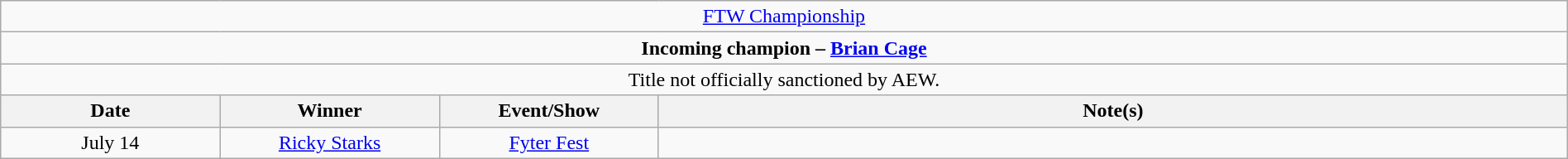<table class="wikitable" style="text-align:center; width:100%;">
<tr>
<td colspan="4" style="text-align: center;"><a href='#'>FTW Championship</a></td>
</tr>
<tr>
<td colspan="4" style="text-align: center;"><strong>Incoming champion – <a href='#'>Brian Cage</a></strong></td>
</tr>
<tr>
<td colspan="4">Title not officially sanctioned by AEW.</td>
</tr>
<tr>
<th width=14%>Date</th>
<th width=14%>Winner</th>
<th width=14%>Event/Show</th>
<th width=58%>Note(s)</th>
</tr>
<tr>
<td>July 14</td>
<td><a href='#'>Ricky Starks</a></td>
<td><a href='#'>Fyter Fest</a><br></td>
<td></td>
</tr>
</table>
